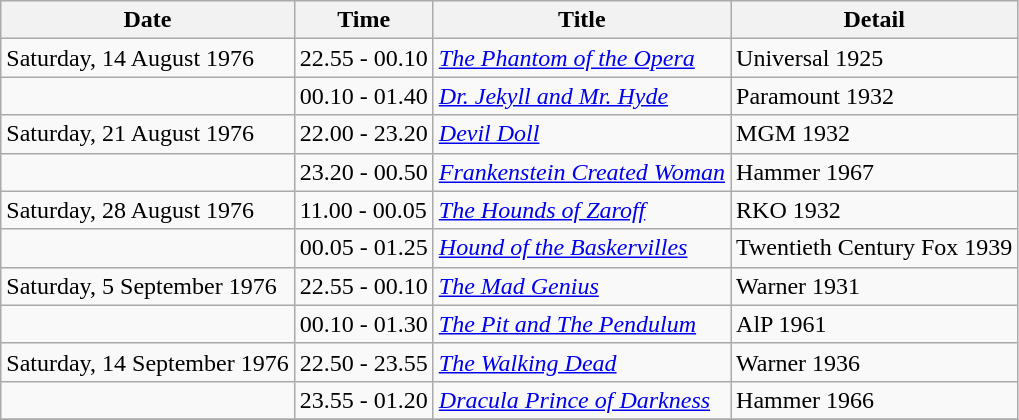<table class="wikitable">
<tr>
<th>Date</th>
<th>Time</th>
<th>Title</th>
<th>Detail</th>
</tr>
<tr>
<td>Saturday, 14 August 1976</td>
<td>22.55 - 00.10</td>
<td><a href='#'><em>The Phantom of the Opera</em></a></td>
<td>Universal 1925</td>
</tr>
<tr>
<td></td>
<td>00.10 - 01.40</td>
<td><a href='#'><em>Dr. Jekyll and Mr. Hyde</em></a></td>
<td>Paramount 1932</td>
</tr>
<tr>
<td>Saturday, 21 August 1976</td>
<td>22.00 - 23.20</td>
<td><a href='#'><em>Devil Doll</em></a></td>
<td>MGM 1932</td>
</tr>
<tr>
<td></td>
<td>23.20 - 00.50</td>
<td><em><a href='#'>Frankenstein Created Woman</a></em></td>
<td>Hammer 1967</td>
</tr>
<tr>
<td>Saturday, 28 August 1976</td>
<td>11.00 - 00.05</td>
<td><a href='#'><em>The Hounds of Zaroff</em></a></td>
<td>RKO 1932</td>
</tr>
<tr>
<td></td>
<td>00.05 - 01.25</td>
<td><a href='#'><em>Hound of the Baskervilles</em></a></td>
<td>Twentieth Century Fox 1939</td>
</tr>
<tr>
<td>Saturday, 5 September 1976</td>
<td>22.55 - 00.10</td>
<td><em><a href='#'>The Mad Genius</a></em></td>
<td>Warner 1931</td>
</tr>
<tr>
<td></td>
<td>00.10 - 01.30</td>
<td><a href='#'><em>The Pit and The Pendulum</em></a></td>
<td>AlP 1961</td>
</tr>
<tr>
<td>Saturday, 14 September 1976</td>
<td>22.50 - 23.55</td>
<td><a href='#'><em>The Walking Dead</em></a></td>
<td>Warner 1936</td>
</tr>
<tr>
<td></td>
<td>23.55 - 01.20</td>
<td><a href='#'><em>Dracula Prince of Darkness</em></a></td>
<td>Hammer 1966</td>
</tr>
<tr>
</tr>
</table>
